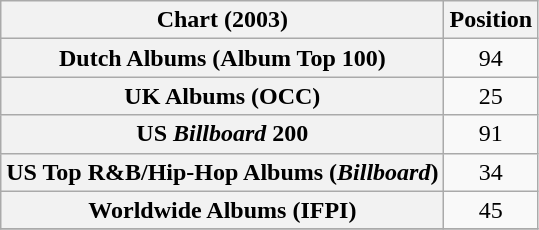<table class="wikitable sortable plainrowheaders" style="text-align:center">
<tr>
<th scope="col">Chart (2003)</th>
<th scope="col">Position</th>
</tr>
<tr>
<th scope="row">Dutch Albums (Album Top 100)</th>
<td>94</td>
</tr>
<tr>
<th scope="row">UK Albums (OCC)</th>
<td>25</td>
</tr>
<tr>
<th scope="row">US <em>Billboard</em> 200</th>
<td>91</td>
</tr>
<tr>
<th scope="row">US Top R&B/Hip-Hop Albums (<em>Billboard</em>)</th>
<td>34</td>
</tr>
<tr>
<th scope="row">Worldwide Albums (IFPI)</th>
<td>45</td>
</tr>
<tr>
</tr>
</table>
